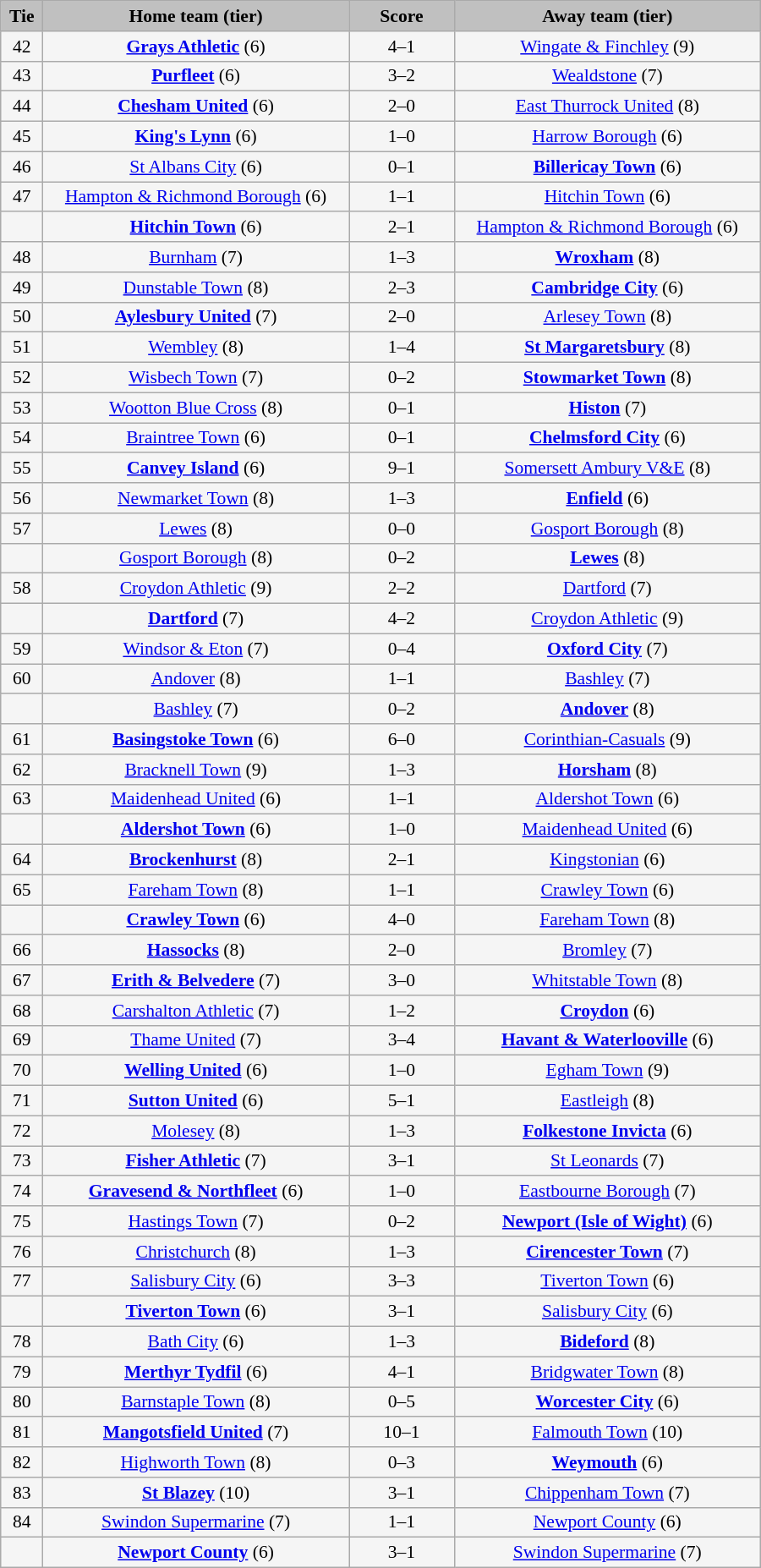<table class="wikitable" style="width: 600px; background:WhiteSmoke; text-align:center; font-size:90%">
<tr>
<td scope="col" style="width:  5.00%; background:silver;"><strong>Tie</strong></td>
<td scope="col" style="width: 36.25%; background:silver;"><strong>Home team (tier)</strong></td>
<td scope="col" style="width: 12.50%; background:silver;"><strong>Score</strong></td>
<td scope="col" style="width: 36.25%; background:silver;"><strong>Away team (tier)</strong></td>
</tr>
<tr>
<td>42</td>
<td><strong><a href='#'>Grays Athletic</a></strong> (6)</td>
<td>4–1</td>
<td><a href='#'>Wingate & Finchley</a> (9)</td>
</tr>
<tr>
<td>43</td>
<td><strong><a href='#'>Purfleet</a></strong> (6)</td>
<td>3–2</td>
<td><a href='#'>Wealdstone</a> (7)</td>
</tr>
<tr>
<td>44</td>
<td><strong><a href='#'>Chesham United</a></strong> (6)</td>
<td>2–0</td>
<td><a href='#'>East Thurrock United</a> (8)</td>
</tr>
<tr>
<td>45</td>
<td><strong><a href='#'>King's Lynn</a></strong> (6)</td>
<td>1–0</td>
<td><a href='#'>Harrow Borough</a> (6)</td>
</tr>
<tr>
<td>46</td>
<td><a href='#'>St Albans City</a> (6)</td>
<td>0–1</td>
<td><strong><a href='#'>Billericay Town</a></strong> (6)</td>
</tr>
<tr>
<td>47</td>
<td><a href='#'>Hampton & Richmond Borough</a> (6)</td>
<td>1–1</td>
<td><a href='#'>Hitchin Town</a> (6)</td>
</tr>
<tr>
<td><em></em></td>
<td><strong><a href='#'>Hitchin Town</a></strong> (6)</td>
<td>2–1</td>
<td><a href='#'>Hampton & Richmond Borough</a> (6)</td>
</tr>
<tr>
<td>48</td>
<td><a href='#'>Burnham</a> (7)</td>
<td>1–3</td>
<td><strong><a href='#'>Wroxham</a></strong> (8)</td>
</tr>
<tr>
<td>49</td>
<td><a href='#'>Dunstable Town</a> (8)</td>
<td>2–3</td>
<td><strong><a href='#'>Cambridge City</a></strong> (6)</td>
</tr>
<tr>
<td>50</td>
<td><strong><a href='#'>Aylesbury United</a></strong> (7)</td>
<td>2–0</td>
<td><a href='#'>Arlesey Town</a> (8)</td>
</tr>
<tr>
<td>51</td>
<td><a href='#'>Wembley</a> (8)</td>
<td>1–4</td>
<td><strong><a href='#'>St Margaretsbury</a></strong> (8)</td>
</tr>
<tr>
<td>52</td>
<td><a href='#'>Wisbech Town</a> (7)</td>
<td>0–2</td>
<td><strong><a href='#'>Stowmarket Town</a></strong> (8)</td>
</tr>
<tr>
<td>53</td>
<td><a href='#'>Wootton Blue Cross</a> (8)</td>
<td>0–1</td>
<td><strong><a href='#'>Histon</a></strong> (7)</td>
</tr>
<tr>
<td>54</td>
<td><a href='#'>Braintree Town</a> (6)</td>
<td>0–1</td>
<td><strong><a href='#'>Chelmsford City</a></strong> (6)</td>
</tr>
<tr>
<td>55</td>
<td><strong><a href='#'>Canvey Island</a></strong> (6)</td>
<td>9–1</td>
<td><a href='#'>Somersett Ambury V&E</a> (8)</td>
</tr>
<tr>
<td>56</td>
<td><a href='#'>Newmarket Town</a> (8)</td>
<td>1–3</td>
<td><strong><a href='#'>Enfield</a></strong> (6)</td>
</tr>
<tr>
<td>57</td>
<td><a href='#'>Lewes</a> (8)</td>
<td>0–0</td>
<td><a href='#'>Gosport Borough</a> (8)</td>
</tr>
<tr>
<td><em></em></td>
<td><a href='#'>Gosport Borough</a> (8)</td>
<td>0–2</td>
<td><strong><a href='#'>Lewes</a></strong> (8)</td>
</tr>
<tr>
<td>58</td>
<td><a href='#'>Croydon Athletic</a> (9)</td>
<td>2–2</td>
<td><a href='#'>Dartford</a> (7)</td>
</tr>
<tr>
<td><em></em></td>
<td><strong><a href='#'>Dartford</a></strong> (7)</td>
<td>4–2</td>
<td><a href='#'>Croydon Athletic</a> (9)</td>
</tr>
<tr>
<td>59</td>
<td><a href='#'>Windsor & Eton</a> (7)</td>
<td>0–4</td>
<td><strong><a href='#'>Oxford City</a></strong> (7)</td>
</tr>
<tr>
<td>60</td>
<td><a href='#'>Andover</a> (8)</td>
<td>1–1</td>
<td><a href='#'>Bashley</a> (7)</td>
</tr>
<tr>
<td><em></em></td>
<td><a href='#'>Bashley</a> (7)</td>
<td>0–2</td>
<td><strong><a href='#'>Andover</a></strong> (8)</td>
</tr>
<tr>
<td>61</td>
<td><strong><a href='#'>Basingstoke Town</a></strong> (6)</td>
<td>6–0</td>
<td><a href='#'>Corinthian-Casuals</a> (9)</td>
</tr>
<tr>
<td>62</td>
<td><a href='#'>Bracknell Town</a> (9)</td>
<td>1–3</td>
<td><strong><a href='#'>Horsham</a></strong> (8)</td>
</tr>
<tr>
<td>63</td>
<td><a href='#'>Maidenhead United</a> (6)</td>
<td>1–1</td>
<td><a href='#'>Aldershot Town</a> (6)</td>
</tr>
<tr>
<td><em></em></td>
<td><strong><a href='#'>Aldershot Town</a></strong> (6)</td>
<td>1–0</td>
<td><a href='#'>Maidenhead United</a> (6)</td>
</tr>
<tr>
<td>64</td>
<td><strong><a href='#'>Brockenhurst</a></strong> (8)</td>
<td>2–1</td>
<td><a href='#'>Kingstonian</a> (6)</td>
</tr>
<tr>
<td>65</td>
<td><a href='#'>Fareham Town</a> (8)</td>
<td>1–1</td>
<td><a href='#'>Crawley Town</a> (6)</td>
</tr>
<tr>
<td><em></em></td>
<td><strong><a href='#'>Crawley Town</a></strong> (6)</td>
<td>4–0</td>
<td><a href='#'>Fareham Town</a> (8)</td>
</tr>
<tr>
<td>66</td>
<td><strong><a href='#'>Hassocks</a></strong> (8)</td>
<td>2–0</td>
<td><a href='#'>Bromley</a> (7)</td>
</tr>
<tr>
<td>67</td>
<td><strong><a href='#'>Erith & Belvedere</a></strong> (7)</td>
<td>3–0</td>
<td><a href='#'>Whitstable Town</a> (8)</td>
</tr>
<tr>
<td>68</td>
<td><a href='#'>Carshalton Athletic</a> (7)</td>
<td>1–2</td>
<td><strong><a href='#'>Croydon</a></strong> (6)</td>
</tr>
<tr>
<td>69</td>
<td><a href='#'>Thame United</a> (7)</td>
<td>3–4</td>
<td><strong><a href='#'>Havant & Waterlooville</a></strong> (6)</td>
</tr>
<tr>
<td>70</td>
<td><strong><a href='#'>Welling United</a></strong> (6)</td>
<td>1–0</td>
<td><a href='#'>Egham Town</a> (9)</td>
</tr>
<tr>
<td>71</td>
<td><strong><a href='#'>Sutton United</a></strong> (6)</td>
<td>5–1</td>
<td><a href='#'>Eastleigh</a> (8)</td>
</tr>
<tr>
<td>72</td>
<td><a href='#'>Molesey</a> (8)</td>
<td>1–3</td>
<td><strong><a href='#'>Folkestone Invicta</a></strong> (6)</td>
</tr>
<tr>
<td>73</td>
<td><strong><a href='#'>Fisher Athletic</a></strong> (7)</td>
<td>3–1</td>
<td><a href='#'>St Leonards</a> (7)</td>
</tr>
<tr>
<td>74</td>
<td><strong><a href='#'>Gravesend & Northfleet</a></strong> (6)</td>
<td>1–0</td>
<td><a href='#'>Eastbourne Borough</a> (7)</td>
</tr>
<tr>
<td>75</td>
<td><a href='#'>Hastings Town</a> (7)</td>
<td>0–2</td>
<td><strong><a href='#'>Newport (Isle of Wight)</a></strong> (6)</td>
</tr>
<tr>
<td>76</td>
<td><a href='#'>Christchurch</a> (8)</td>
<td>1–3</td>
<td><strong><a href='#'>Cirencester Town</a></strong> (7)</td>
</tr>
<tr>
<td>77</td>
<td><a href='#'>Salisbury City</a> (6)</td>
<td>3–3</td>
<td><a href='#'>Tiverton Town</a> (6)</td>
</tr>
<tr>
<td><em></em></td>
<td><strong><a href='#'>Tiverton Town</a></strong> (6)</td>
<td>3–1</td>
<td><a href='#'>Salisbury City</a> (6)</td>
</tr>
<tr>
<td>78</td>
<td><a href='#'>Bath City</a> (6)</td>
<td>1–3</td>
<td><strong><a href='#'>Bideford</a></strong> (8)</td>
</tr>
<tr>
<td>79</td>
<td><strong><a href='#'>Merthyr Tydfil</a></strong> (6)</td>
<td>4–1</td>
<td><a href='#'>Bridgwater Town</a> (8)</td>
</tr>
<tr>
<td>80</td>
<td><a href='#'>Barnstaple Town</a> (8)</td>
<td>0–5</td>
<td><strong><a href='#'>Worcester City</a></strong> (6)</td>
</tr>
<tr>
<td>81</td>
<td><strong><a href='#'>Mangotsfield United</a></strong> (7)</td>
<td>10–1</td>
<td><a href='#'>Falmouth Town</a> (10)</td>
</tr>
<tr>
<td>82</td>
<td><a href='#'>Highworth Town</a> (8)</td>
<td>0–3</td>
<td><strong><a href='#'>Weymouth</a></strong> (6)</td>
</tr>
<tr>
<td>83</td>
<td><strong><a href='#'>St Blazey</a></strong> (10)</td>
<td>3–1</td>
<td><a href='#'>Chippenham Town</a> (7)</td>
</tr>
<tr>
<td>84</td>
<td><a href='#'>Swindon Supermarine</a> (7)</td>
<td>1–1</td>
<td><a href='#'>Newport County</a> (6)</td>
</tr>
<tr>
<td><em></em></td>
<td><strong><a href='#'>Newport County</a></strong> (6)</td>
<td>3–1</td>
<td><a href='#'>Swindon Supermarine</a> (7)</td>
</tr>
</table>
